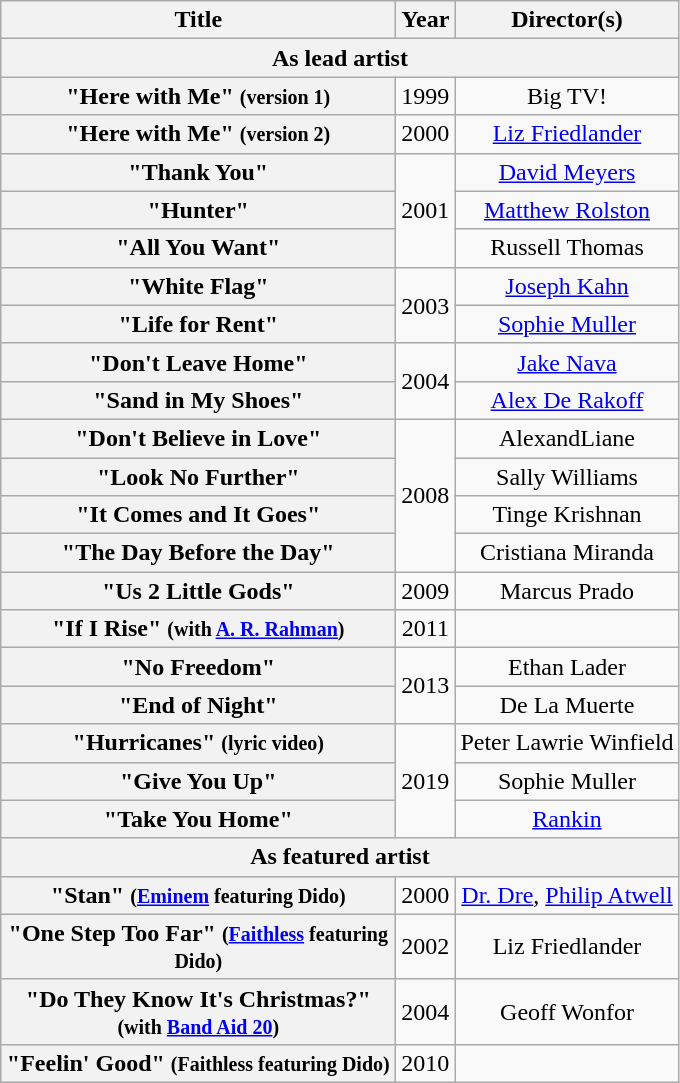<table class="wikitable plainrowheaders" style="text-align:center;">
<tr>
<th scope="col" style="width:16em;">Title</th>
<th scope="col" style="width:1em;">Year</th>
<th scope="col">Director(s)</th>
</tr>
<tr>
<th scope="col" colspan="3">As lead artist</th>
</tr>
<tr>
<th scope="row">"Here with Me" <small>(version 1)</small></th>
<td>1999</td>
<td>Big TV!</td>
</tr>
<tr>
<th scope="row">"Here with Me" <small>(version 2)</small></th>
<td>2000</td>
<td><a href='#'>Liz Friedlander</a></td>
</tr>
<tr>
<th scope="row">"Thank You"</th>
<td rowspan="3">2001</td>
<td><a href='#'>David Meyers</a></td>
</tr>
<tr>
<th scope="row">"Hunter"</th>
<td><a href='#'>Matthew Rolston</a></td>
</tr>
<tr>
<th scope="row">"All You Want"</th>
<td>Russell Thomas</td>
</tr>
<tr>
<th scope="row">"White Flag"</th>
<td rowspan="2">2003</td>
<td><a href='#'>Joseph Kahn</a></td>
</tr>
<tr>
<th scope="row">"Life for Rent"</th>
<td><a href='#'>Sophie Muller</a></td>
</tr>
<tr>
<th scope="row">"Don't Leave Home"</th>
<td rowspan="2">2004</td>
<td><a href='#'>Jake Nava</a></td>
</tr>
<tr>
<th scope="row">"Sand in My Shoes"</th>
<td><a href='#'>Alex De Rakoff</a></td>
</tr>
<tr>
<th scope="row">"Don't Believe in Love"</th>
<td rowspan="4">2008</td>
<td>AlexandLiane</td>
</tr>
<tr>
<th scope="row">"Look No Further"</th>
<td>Sally Williams</td>
</tr>
<tr>
<th scope="row">"It Comes and It Goes"</th>
<td>Tinge Krishnan</td>
</tr>
<tr>
<th scope="row">"The Day Before the Day"</th>
<td>Cristiana Miranda</td>
</tr>
<tr>
<th scope="row">"Us 2 Little Gods"</th>
<td>2009</td>
<td>Marcus Prado</td>
</tr>
<tr>
<th scope="row">"If I Rise" <small>(with <a href='#'>A. R. Rahman</a>)</small></th>
<td>2011</td>
<td></td>
</tr>
<tr>
<th scope="row">"No Freedom"</th>
<td rowspan="2">2013</td>
<td>Ethan Lader</td>
</tr>
<tr>
<th scope="row">"End of Night"</th>
<td>De La Muerte</td>
</tr>
<tr>
<th scope="row">"Hurricanes" <small>(lyric video)</small></th>
<td rowspan="3">2019</td>
<td>Peter Lawrie Winfield</td>
</tr>
<tr>
<th scope="row">"Give You Up"</th>
<td>Sophie Muller</td>
</tr>
<tr>
<th scope="row">"Take You Home"</th>
<td><a href='#'>Rankin</a></td>
</tr>
<tr>
<th scope="col" colspan="3">As featured artist</th>
</tr>
<tr>
<th scope="row">"Stan" <small>(<a href='#'>Eminem</a> featuring Dido)</small></th>
<td>2000</td>
<td><a href='#'>Dr. Dre</a>, <a href='#'>Philip Atwell</a></td>
</tr>
<tr>
<th scope="row">"One Step Too Far" <small>(<a href='#'>Faithless</a> featuring Dido)</small></th>
<td>2002</td>
<td>Liz Friedlander</td>
</tr>
<tr>
<th scope="row">"Do They Know It's Christmas?" <small>(with <a href='#'>Band Aid 20</a>)</small></th>
<td>2004</td>
<td>Geoff Wonfor</td>
</tr>
<tr>
<th scope="row">"Feelin' Good" <small>(Faithless featuring Dido)</small></th>
<td>2010</td>
<td></td>
</tr>
</table>
